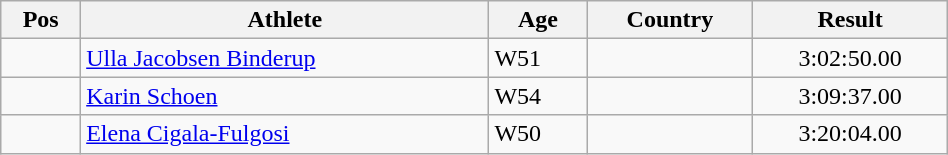<table class="wikitable"  style="text-align:center; width:50%;">
<tr>
<th>Pos</th>
<th>Athlete</th>
<th>Age</th>
<th>Country</th>
<th>Result</th>
</tr>
<tr>
<td align=center></td>
<td align=left><a href='#'>Ulla Jacobsen Binderup</a></td>
<td align=left>W51</td>
<td align=left></td>
<td>3:02:50.00</td>
</tr>
<tr>
<td align=center></td>
<td align=left><a href='#'>Karin Schoen</a></td>
<td align=left>W54</td>
<td align=left></td>
<td>3:09:37.00</td>
</tr>
<tr>
<td align=center></td>
<td align=left><a href='#'>Elena Cigala-Fulgosi</a></td>
<td align=left>W50</td>
<td align=left></td>
<td>3:20:04.00</td>
</tr>
</table>
